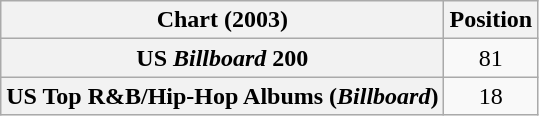<table class="wikitable sortable plainrowheaders">
<tr>
<th scope="col">Chart (2003)</th>
<th scope="col">Position</th>
</tr>
<tr>
<th scope="row">US <em>Billboard</em> 200</th>
<td style="text-align:center;">81</td>
</tr>
<tr>
<th scope="row">US Top R&B/Hip-Hop Albums (<em>Billboard</em>)</th>
<td style="text-align:center;">18</td>
</tr>
</table>
